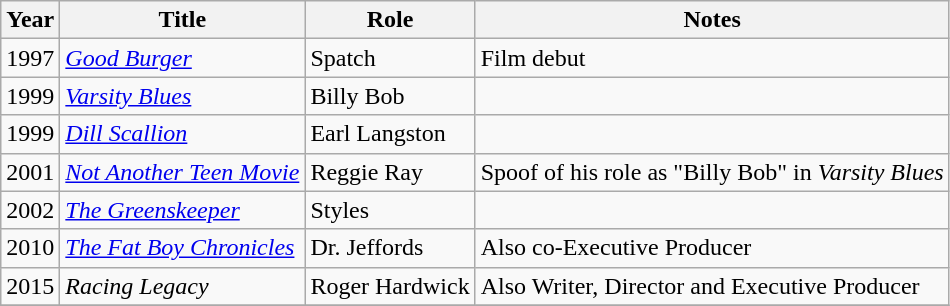<table class="wikitable sortable">
<tr>
<th>Year</th>
<th>Title</th>
<th>Role</th>
<th class="unsortable">Notes</th>
</tr>
<tr>
<td>1997</td>
<td><em><a href='#'>Good Burger</a></em></td>
<td>Spatch</td>
<td>Film debut</td>
</tr>
<tr>
<td>1999</td>
<td><em><a href='#'>Varsity Blues</a></em></td>
<td>Billy Bob</td>
<td></td>
</tr>
<tr>
<td>1999</td>
<td><em><a href='#'>Dill Scallion</a></em></td>
<td>Earl Langston</td>
<td></td>
</tr>
<tr>
<td>2001</td>
<td><em><a href='#'>Not Another Teen Movie</a></em></td>
<td>Reggie Ray</td>
<td>Spoof of his role as "Billy Bob" in <em>Varsity Blues</em></td>
</tr>
<tr>
<td>2002</td>
<td><em><a href='#'>The Greenskeeper</a></em></td>
<td>Styles</td>
<td></td>
</tr>
<tr>
<td>2010</td>
<td><em><a href='#'>The Fat Boy Chronicles</a></em></td>
<td>Dr. Jeffords</td>
<td>Also co-Executive Producer</td>
</tr>
<tr>
<td>2015</td>
<td><em>Racing Legacy</em></td>
<td>Roger Hardwick</td>
<td>Also Writer, Director and Executive Producer</td>
</tr>
<tr>
</tr>
</table>
